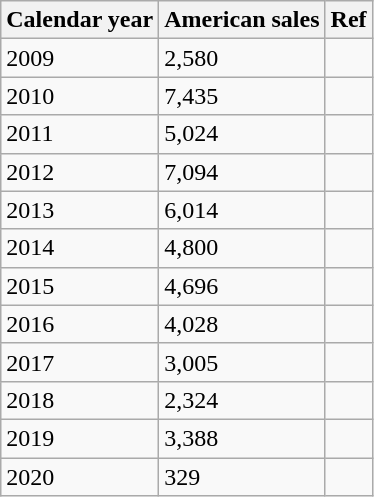<table class="wikitable">
<tr>
<th>Calendar year</th>
<th>American sales</th>
<th>Ref</th>
</tr>
<tr>
<td>2009</td>
<td>2,580</td>
<td></td>
</tr>
<tr>
<td>2010</td>
<td>7,435</td>
<td></td>
</tr>
<tr>
<td>2011</td>
<td>5,024</td>
<td></td>
</tr>
<tr>
<td>2012</td>
<td>7,094</td>
<td></td>
</tr>
<tr>
<td>2013</td>
<td>6,014</td>
<td></td>
</tr>
<tr>
<td>2014</td>
<td>4,800</td>
<td></td>
</tr>
<tr>
<td>2015</td>
<td>4,696</td>
<td></td>
</tr>
<tr>
<td>2016</td>
<td>4,028</td>
<td></td>
</tr>
<tr>
<td>2017</td>
<td>3,005</td>
<td></td>
</tr>
<tr>
<td>2018</td>
<td>2,324</td>
<td></td>
</tr>
<tr>
<td>2019</td>
<td>3,388</td>
<td></td>
</tr>
<tr>
<td>2020</td>
<td>329</td>
<td></td>
</tr>
</table>
